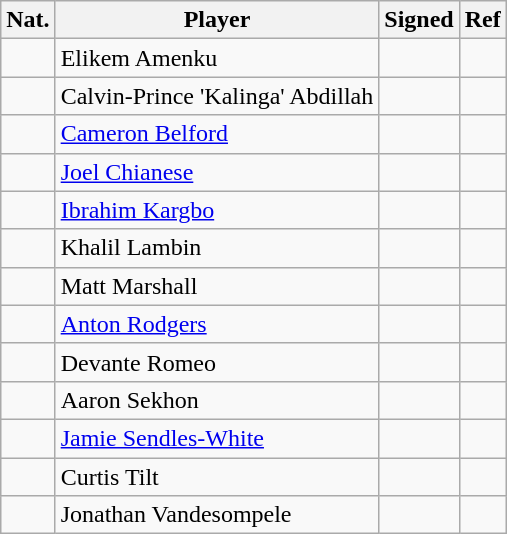<table class="wikitable">
<tr>
<th>Nat.</th>
<th>Player</th>
<th>Signed</th>
<th>Ref</th>
</tr>
<tr>
<td></td>
<td>Elikem Amenku</td>
<td></td>
<td></td>
</tr>
<tr>
<td></td>
<td>Calvin-Prince 'Kalinga' Abdillah</td>
<td></td>
<td></td>
</tr>
<tr>
<td></td>
<td><a href='#'>Cameron Belford</a></td>
<td></td>
<td></td>
</tr>
<tr>
<td></td>
<td><a href='#'>Joel Chianese</a></td>
<td></td>
<td></td>
</tr>
<tr>
<td></td>
<td><a href='#'>Ibrahim Kargbo</a></td>
<td></td>
<td></td>
</tr>
<tr>
<td></td>
<td>Khalil Lambin</td>
<td></td>
<td></td>
</tr>
<tr>
<td></td>
<td>Matt Marshall</td>
<td></td>
<td></td>
</tr>
<tr>
<td></td>
<td><a href='#'>Anton Rodgers</a></td>
<td></td>
<td></td>
</tr>
<tr>
<td></td>
<td>Devante Romeo</td>
<td></td>
<td></td>
</tr>
<tr>
<td></td>
<td>Aaron Sekhon</td>
<td></td>
<td></td>
</tr>
<tr>
<td></td>
<td><a href='#'>Jamie Sendles-White</a></td>
<td></td>
<td></td>
</tr>
<tr>
<td></td>
<td>Curtis Tilt</td>
<td></td>
<td></td>
</tr>
<tr>
<td></td>
<td>Jonathan Vandesompele</td>
<td></td>
<td></td>
</tr>
</table>
